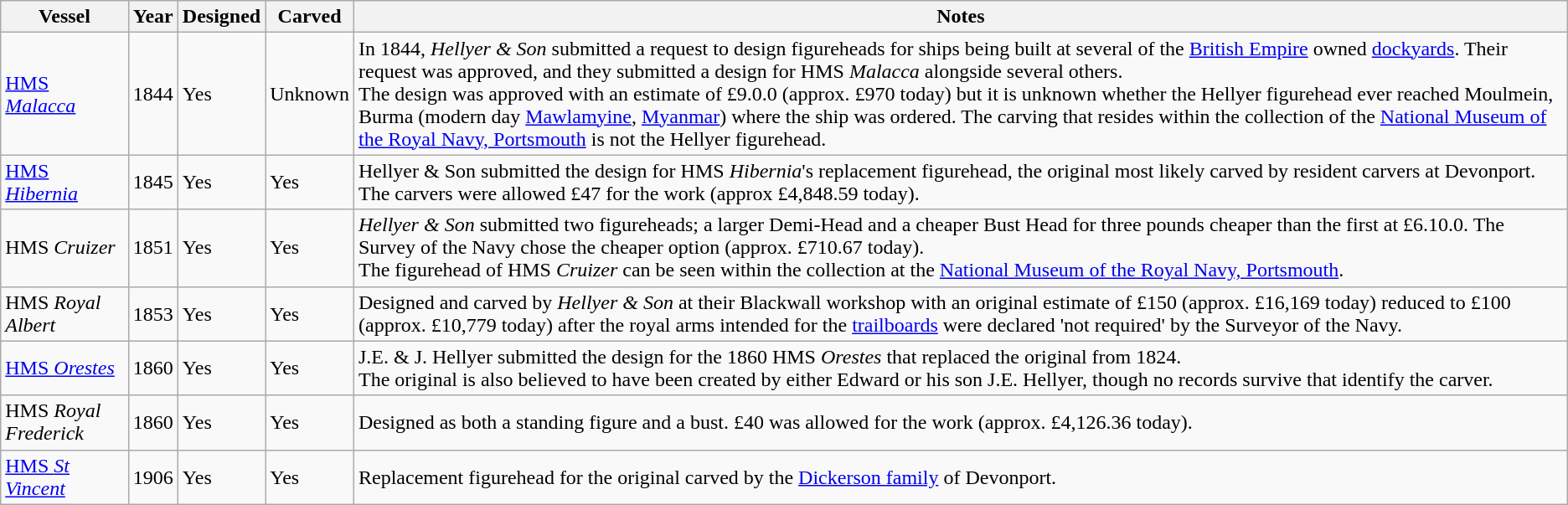<table class="wikitable">
<tr>
<th>Vessel</th>
<th>Year</th>
<th>Designed</th>
<th>Carved</th>
<th>Notes</th>
</tr>
<tr>
<td><a href='#'>HMS <em>Malacca</em></a></td>
<td>1844</td>
<td>Yes</td>
<td>Unknown</td>
<td>In 1844, <em>Hellyer & Son</em> submitted a request to design figureheads for ships being built at several of the <a href='#'>British Empire</a> owned <a href='#'>dockyards</a>. Their request was approved, and they submitted a design for HMS <em>Malacca</em> alongside several others.<br>The design was approved with an estimate of £9.0.0 (approx. £970 today) but it is unknown whether the Hellyer figurehead ever reached Moulmein, Burma (modern day <a href='#'>Mawlamyine</a>, <a href='#'>Myanmar</a>) where the ship was ordered.
The carving that resides within the collection of the <a href='#'>National Museum of the Royal Navy, Portsmouth</a> is not the Hellyer figurehead.</td>
</tr>
<tr>
<td><a href='#'>HMS <em>Hibernia</em></a></td>
<td>1845</td>
<td>Yes</td>
<td>Yes</td>
<td>Hellyer & Son submitted the design for HMS <em>Hibernia</em>'s replacement figurehead, the original most likely carved by resident carvers at Devonport. The carvers were allowed £47 for the work (approx £4,848.59 today).</td>
</tr>
<tr>
<td>HMS <em>Cruizer</em></td>
<td>1851</td>
<td>Yes</td>
<td>Yes</td>
<td><em>Hellyer & Son</em> submitted two figureheads; a larger Demi-Head and a cheaper Bust Head for three pounds cheaper than the first at £6.10.0. The Survey of the Navy chose the cheaper option (approx. £710.67 today).<br>The figurehead of HMS <em>Cruizer</em> can be seen within the collection at the <a href='#'>National Museum of the Royal Navy, Portsmouth</a>.</td>
</tr>
<tr>
<td>HMS <em>Royal Albert</em></td>
<td>1853</td>
<td>Yes</td>
<td>Yes</td>
<td>Designed and carved by <em>Hellyer & Son</em> at their Blackwall workshop with an original estimate of £150 (approx. £16,169 today) reduced to £100 (approx. £10,779 today) after the royal arms intended for the <a href='#'>trailboards</a> were declared 'not required' by the Surveyor of the Navy.</td>
</tr>
<tr>
<td><a href='#'>HMS <em>Orestes</em></a></td>
<td>1860</td>
<td>Yes</td>
<td>Yes</td>
<td>J.E. & J. Hellyer submitted the design for the 1860 HMS <em>Orestes</em> that replaced the original from 1824.<br>The original is also believed to have been created by either Edward or his son J.E. Hellyer, though no records survive that identify the carver.</td>
</tr>
<tr>
<td>HMS <em>Royal Frederick</em></td>
<td>1860</td>
<td>Yes</td>
<td>Yes</td>
<td>Designed as both a standing figure and a bust. £40 was allowed for the work (approx. £4,126.36 today).</td>
</tr>
<tr>
<td><a href='#'>HMS <em>St Vincent</em></a></td>
<td>1906</td>
<td>Yes</td>
<td>Yes</td>
<td>Replacement figurehead for the original carved by the <a href='#'>Dickerson family</a> of Devonport.</td>
</tr>
</table>
